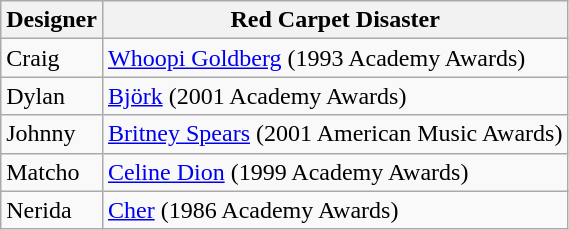<table class="wikitable">
<tr>
<th>Designer</th>
<th>Red Carpet Disaster</th>
</tr>
<tr>
<td>Craig</td>
<td><a href='#'>Whoopi Goldberg</a> (1993 Academy Awards)</td>
</tr>
<tr>
<td>Dylan</td>
<td><a href='#'>Björk</a> (2001 Academy Awards)</td>
</tr>
<tr>
<td>Johnny</td>
<td><a href='#'>Britney Spears</a> (2001 American Music Awards)</td>
</tr>
<tr>
<td>Matcho</td>
<td><a href='#'>Celine Dion</a> (1999 Academy Awards)</td>
</tr>
<tr>
<td>Nerida</td>
<td><a href='#'>Cher</a> (1986 Academy Awards)</td>
</tr>
</table>
